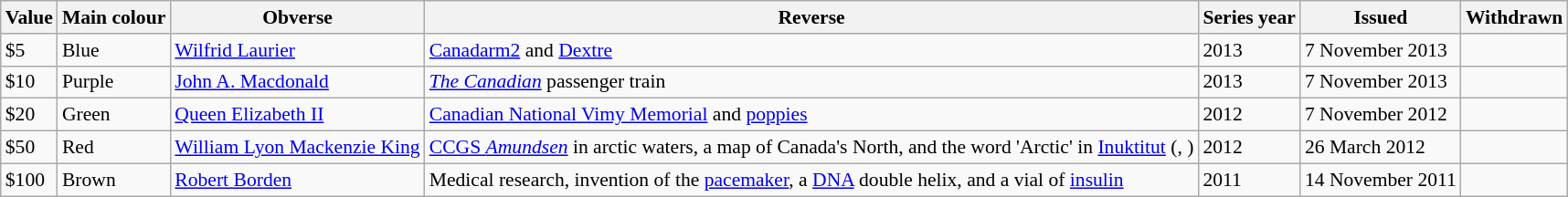<table class="wikitable" style="font-size: 90%">
<tr>
<th>Value</th>
<th>Main colour</th>
<th>Obverse</th>
<th>Reverse</th>
<th>Series year</th>
<th>Issued</th>
<th>Withdrawn</th>
</tr>
<tr>
<td>$5</td>
<td> Blue</td>
<td><a href='#'>Wilfrid Laurier</a></td>
<td><a href='#'>Canadarm2</a> and <a href='#'>Dextre</a></td>
<td>2013</td>
<td>7 November 2013</td>
<td></td>
</tr>
<tr>
<td>$10</td>
<td> Purple</td>
<td><a href='#'>John A. Macdonald</a></td>
<td><a href='#'><em>The Canadian</em></a> passenger train</td>
<td>2013</td>
<td>7 November 2013</td>
<td></td>
</tr>
<tr>
<td>$20</td>
<td> Green</td>
<td><a href='#'>Queen Elizabeth II</a></td>
<td><a href='#'>Canadian National Vimy Memorial</a> and <a href='#'>poppies</a></td>
<td>2012</td>
<td>7 November 2012</td>
<td></td>
</tr>
<tr>
<td>$50</td>
<td> Red</td>
<td><a href='#'>William Lyon Mackenzie King</a></td>
<td><a href='#'>CCGS <em>Amundsen</em></a> in arctic waters, a map of Canada's North, and the word 'Arctic' in <a href='#'>Inuktitut</a> (, )</td>
<td>2012</td>
<td>26 March 2012</td>
<td></td>
</tr>
<tr>
<td>$100</td>
<td> Brown</td>
<td><a href='#'>Robert Borden</a></td>
<td>Medical research, invention of the <a href='#'>pacemaker</a>, a <a href='#'>DNA</a> double helix, and a vial of <a href='#'>insulin</a></td>
<td>2011</td>
<td>14 November 2011</td>
<td></td>
</tr>
</table>
